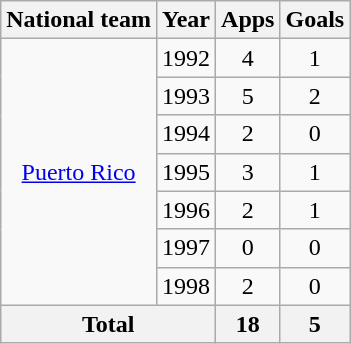<table class="wikitable" style="text-align:center">
<tr>
<th>National team</th>
<th>Year</th>
<th>Apps</th>
<th>Goals</th>
</tr>
<tr>
<td rowspan="7"><a href='#'>Puerto Rico</a></td>
<td>1992</td>
<td>4</td>
<td>1</td>
</tr>
<tr>
<td>1993</td>
<td>5</td>
<td>2</td>
</tr>
<tr>
<td>1994</td>
<td>2</td>
<td>0</td>
</tr>
<tr>
<td>1995</td>
<td>3</td>
<td>1</td>
</tr>
<tr>
<td>1996</td>
<td>2</td>
<td>1</td>
</tr>
<tr>
<td>1997</td>
<td>0</td>
<td>0</td>
</tr>
<tr>
<td>1998</td>
<td>2</td>
<td>0</td>
</tr>
<tr>
<th colspan=2>Total</th>
<th>18</th>
<th>5</th>
</tr>
</table>
